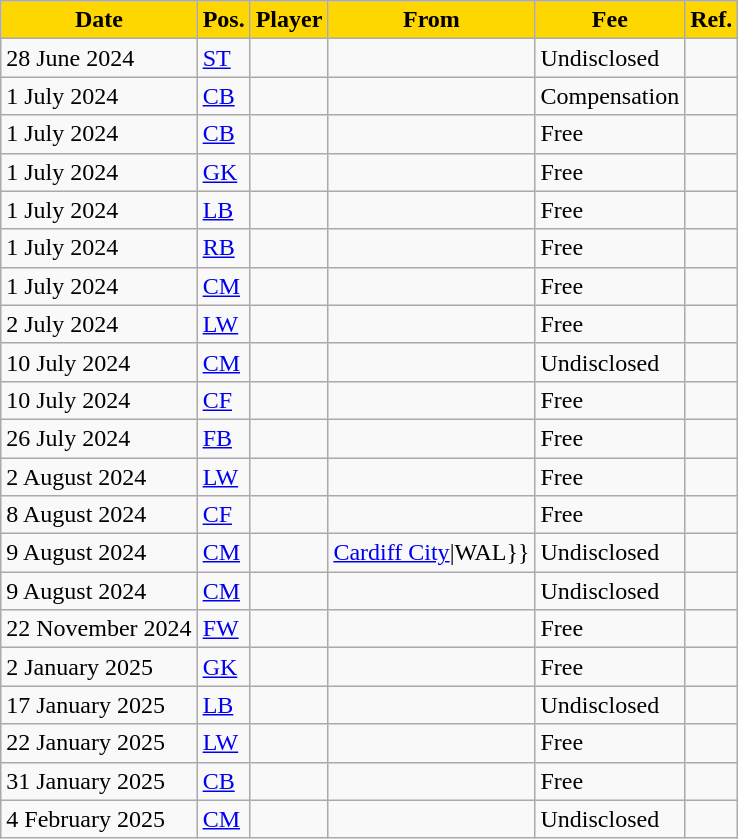<table class="wikitable plainrowheaders sortable">
<tr>
<th style="background:gold; color:black;">Date</th>
<th style="background:gold; color:black;">Pos.</th>
<th style="background:gold; color:black;">Player</th>
<th style="background:gold; color:black;">From</th>
<th style="background:gold; color:black;">Fee</th>
<th style="background:gold; color:black;">Ref.</th>
</tr>
<tr>
<td>28 June 2024</td>
<td><a href='#'>ST</a></td>
<td></td>
<td></td>
<td>Undisclosed</td>
<td></td>
</tr>
<tr>
<td>1 July 2024</td>
<td><a href='#'>CB</a></td>
<td></td>
<td></td>
<td>Compensation</td>
<td></td>
</tr>
<tr>
<td>1 July 2024</td>
<td><a href='#'>CB</a></td>
<td></td>
<td></td>
<td>Free</td>
<td></td>
</tr>
<tr>
<td>1 July 2024</td>
<td><a href='#'>GK</a></td>
<td></td>
<td></td>
<td>Free</td>
<td></td>
</tr>
<tr>
<td>1 July 2024</td>
<td><a href='#'>LB</a></td>
<td></td>
<td></td>
<td>Free</td>
<td></td>
</tr>
<tr>
<td>1 July 2024</td>
<td><a href='#'>RB</a></td>
<td></td>
<td></td>
<td>Free</td>
<td></td>
</tr>
<tr>
<td>1 July 2024</td>
<td><a href='#'>CM</a></td>
<td></td>
<td></td>
<td>Free</td>
<td></td>
</tr>
<tr>
<td>2 July 2024</td>
<td><a href='#'>LW</a></td>
<td></td>
<td></td>
<td>Free</td>
<td></td>
</tr>
<tr>
<td>10 July 2024</td>
<td><a href='#'>CM</a></td>
<td></td>
<td></td>
<td>Undisclosed</td>
<td></td>
</tr>
<tr>
<td>10 July 2024</td>
<td><a href='#'>CF</a></td>
<td></td>
<td></td>
<td>Free</td>
<td></td>
</tr>
<tr>
<td>26 July 2024</td>
<td><a href='#'>FB</a></td>
<td></td>
<td></td>
<td>Free</td>
<td></td>
</tr>
<tr>
<td>2 August 2024</td>
<td><a href='#'>LW</a></td>
<td></td>
<td></td>
<td>Free</td>
<td></td>
</tr>
<tr>
<td>8 August 2024</td>
<td><a href='#'>CF</a></td>
<td></td>
<td></td>
<td>Free</td>
<td></td>
</tr>
<tr>
<td>9 August 2024</td>
<td><a href='#'>CM</a></td>
<td></td>
<td><a href='#'>Cardiff City</a>|WAL}}</td>
<td>Undisclosed</td>
<td></td>
</tr>
<tr>
<td>9 August 2024</td>
<td><a href='#'>CM</a></td>
<td></td>
<td></td>
<td>Undisclosed</td>
<td></td>
</tr>
<tr>
<td>22 November 2024</td>
<td><a href='#'>FW</a></td>
<td></td>
<td></td>
<td>Free</td>
<td></td>
</tr>
<tr>
<td>2 January 2025</td>
<td><a href='#'>GK</a></td>
<td></td>
<td></td>
<td>Free</td>
<td></td>
</tr>
<tr>
<td>17 January 2025</td>
<td><a href='#'>LB</a></td>
<td></td>
<td></td>
<td>Undisclosed</td>
<td></td>
</tr>
<tr>
<td>22 January 2025</td>
<td><a href='#'>LW</a></td>
<td></td>
<td></td>
<td>Free</td>
<td></td>
</tr>
<tr>
<td>31 January 2025</td>
<td><a href='#'>CB</a></td>
<td></td>
<td></td>
<td>Free</td>
<td></td>
</tr>
<tr>
<td>4 February 2025</td>
<td><a href='#'>CM</a></td>
<td></td>
<td></td>
<td>Undisclosed</td>
<td></td>
</tr>
</table>
